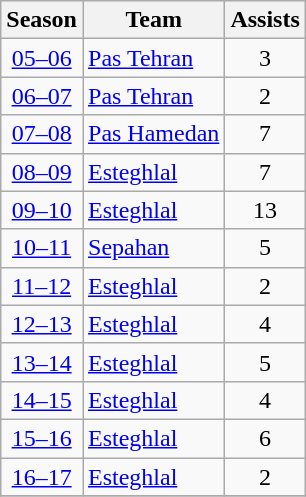<table class="wikitable" style="text-align: center;">
<tr>
<th>Season</th>
<th>Team</th>
<th>Assists</th>
</tr>
<tr>
<td><a href='#'>05–06</a></td>
<td align="left"><a href='#'>Pas Tehran</a></td>
<td>3</td>
</tr>
<tr>
<td><a href='#'>06–07</a></td>
<td align="left"><a href='#'>Pas Tehran</a></td>
<td>2</td>
</tr>
<tr>
<td><a href='#'>07–08</a></td>
<td align="left"><a href='#'>Pas Hamedan</a></td>
<td>7</td>
</tr>
<tr>
<td><a href='#'>08–09</a></td>
<td align="left"><a href='#'>Esteghlal</a></td>
<td>7</td>
</tr>
<tr>
<td><a href='#'>09–10</a></td>
<td align="left"><a href='#'>Esteghlal</a></td>
<td>13</td>
</tr>
<tr>
<td><a href='#'>10–11</a></td>
<td align="left"><a href='#'>Sepahan</a></td>
<td>5</td>
</tr>
<tr>
<td><a href='#'>11–12</a></td>
<td align="left"><a href='#'>Esteghlal</a></td>
<td>2</td>
</tr>
<tr>
<td><a href='#'>12–13</a></td>
<td align="left"><a href='#'>Esteghlal</a></td>
<td>4</td>
</tr>
<tr>
<td><a href='#'>13–14</a></td>
<td align="left"><a href='#'>Esteghlal</a></td>
<td>5</td>
</tr>
<tr>
<td><a href='#'>14–15</a></td>
<td align="left"><a href='#'>Esteghlal</a></td>
<td>4</td>
</tr>
<tr>
<td><a href='#'>15–16</a></td>
<td align="left"><a href='#'>Esteghlal</a></td>
<td>6</td>
</tr>
<tr>
<td><a href='#'>16–17</a></td>
<td align="left"><a href='#'>Esteghlal</a></td>
<td>2</td>
</tr>
<tr>
</tr>
</table>
